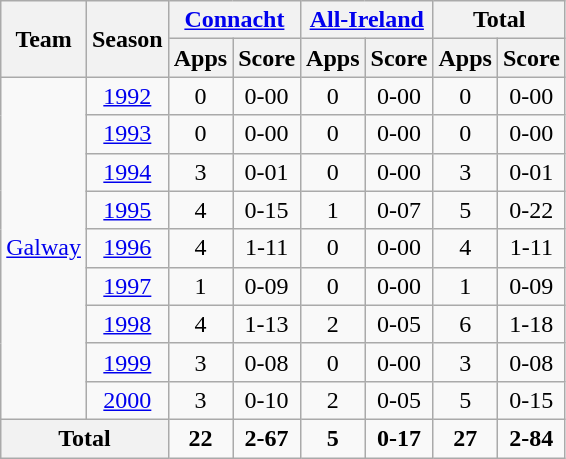<table class="wikitable" style="text-align:center">
<tr>
<th rowspan="2">Team</th>
<th rowspan="2">Season</th>
<th colspan="2"><a href='#'>Connacht</a></th>
<th colspan="2"><a href='#'>All-Ireland</a></th>
<th colspan="2">Total</th>
</tr>
<tr>
<th>Apps</th>
<th>Score</th>
<th>Apps</th>
<th>Score</th>
<th>Apps</th>
<th>Score</th>
</tr>
<tr>
<td rowspan="9"><a href='#'>Galway</a></td>
<td><a href='#'>1992</a></td>
<td>0</td>
<td>0-00</td>
<td>0</td>
<td>0-00</td>
<td>0</td>
<td>0-00</td>
</tr>
<tr>
<td><a href='#'>1993</a></td>
<td>0</td>
<td>0-00</td>
<td>0</td>
<td>0-00</td>
<td>0</td>
<td>0-00</td>
</tr>
<tr>
<td><a href='#'>1994</a></td>
<td>3</td>
<td>0-01</td>
<td>0</td>
<td>0-00</td>
<td>3</td>
<td>0-01</td>
</tr>
<tr>
<td><a href='#'>1995</a></td>
<td>4</td>
<td>0-15</td>
<td>1</td>
<td>0-07</td>
<td>5</td>
<td>0-22</td>
</tr>
<tr>
<td><a href='#'>1996</a></td>
<td>4</td>
<td>1-11</td>
<td>0</td>
<td>0-00</td>
<td>4</td>
<td>1-11</td>
</tr>
<tr>
<td><a href='#'>1997</a></td>
<td>1</td>
<td>0-09</td>
<td>0</td>
<td>0-00</td>
<td>1</td>
<td>0-09</td>
</tr>
<tr>
<td><a href='#'>1998</a></td>
<td>4</td>
<td>1-13</td>
<td>2</td>
<td>0-05</td>
<td>6</td>
<td>1-18</td>
</tr>
<tr>
<td><a href='#'>1999</a></td>
<td>3</td>
<td>0-08</td>
<td>0</td>
<td>0-00</td>
<td>3</td>
<td>0-08</td>
</tr>
<tr>
<td><a href='#'>2000</a></td>
<td>3</td>
<td>0-10</td>
<td>2</td>
<td>0-05</td>
<td>5</td>
<td>0-15</td>
</tr>
<tr>
<th colspan="2">Total</th>
<td><strong>22</strong></td>
<td><strong>2-67</strong></td>
<td><strong>5</strong></td>
<td><strong>0-17</strong></td>
<td><strong>27</strong></td>
<td><strong>2-84</strong></td>
</tr>
</table>
